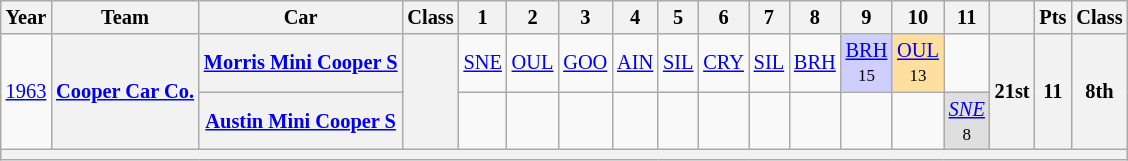<table class="wikitable" style="text-align:center; font-size:85%">
<tr>
<th>Year</th>
<th>Team</th>
<th>Car</th>
<th>Class</th>
<th>1</th>
<th>2</th>
<th>3</th>
<th>4</th>
<th>5</th>
<th>6</th>
<th>7</th>
<th>8</th>
<th>9</th>
<th>10</th>
<th>11</th>
<th></th>
<th>Pts</th>
<th>Class</th>
</tr>
<tr>
<td rowspan=2><a href='#'>1963</a></td>
<th rowspan=2><a href='#'>Cooper Car Co.</a></th>
<th><a href='#'>Morris Mini Cooper S</a></th>
<th rowspan=2><span></span></th>
<td><a href='#'>SNE</a></td>
<td><a href='#'>OUL</a></td>
<td><a href='#'>GOO</a></td>
<td><a href='#'>AIN</a></td>
<td><a href='#'>SIL</a></td>
<td><a href='#'>CRY</a></td>
<td><a href='#'>SIL</a></td>
<td><a href='#'>BRH</a></td>
<td style="background:#CFCFFF;"><a href='#'>BRH</a><br><small>15</small></td>
<td style="background:#FFDF9F;"><a href='#'>OUL</a><br><small>13</small></td>
<td></td>
<th rowspan=2>21st</th>
<th rowspan=2>11</th>
<th rowspan=2>8th</th>
</tr>
<tr>
<th><a href='#'>Austin Mini Cooper S</a></th>
<td></td>
<td></td>
<td></td>
<td></td>
<td></td>
<td></td>
<td></td>
<td></td>
<td></td>
<td></td>
<td style="background:#DFDFDF;"><em><a href='#'>SNE</a></em><br><small>8</small></td>
</tr>
<tr>
<th colspan="18"></th>
</tr>
</table>
